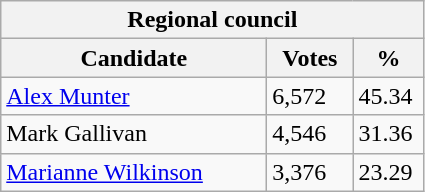<table class="wikitable">
<tr>
<th colspan="3">Regional council</th>
</tr>
<tr>
<th style="width: 170px">Candidate</th>
<th style="width: 50px">Votes</th>
<th style="width: 40px">%</th>
</tr>
<tr>
<td><a href='#'>Alex Munter</a></td>
<td>6,572</td>
<td>45.34</td>
</tr>
<tr>
<td>Mark Gallivan</td>
<td>4,546</td>
<td>31.36</td>
</tr>
<tr>
<td><a href='#'>Marianne Wilkinson</a></td>
<td>3,376</td>
<td>23.29</td>
</tr>
</table>
